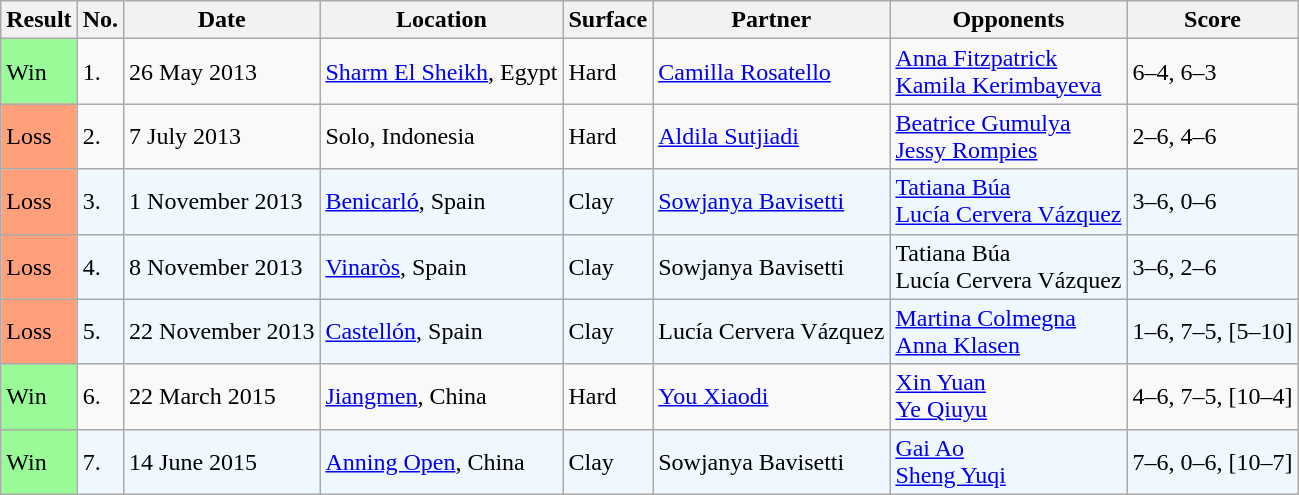<table class="sortable wikitable">
<tr>
<th>Result</th>
<th>No.</th>
<th>Date</th>
<th>Location</th>
<th>Surface</th>
<th>Partner</th>
<th>Opponents</th>
<th class="unsortable">Score</th>
</tr>
<tr>
<td style="background:#98fb98;">Win</td>
<td>1.</td>
<td>26 May 2013</td>
<td><a href='#'>Sharm El Sheikh</a>, Egypt</td>
<td>Hard</td>
<td> <a href='#'>Camilla Rosatello</a></td>
<td> <a href='#'>Anna Fitzpatrick</a> <br>  <a href='#'>Kamila Kerimbayeva</a></td>
<td>6–4, 6–3</td>
</tr>
<tr>
<td style="background:#ffa07a;">Loss</td>
<td>2.</td>
<td>7 July 2013</td>
<td>Solo, Indonesia</td>
<td>Hard</td>
<td> <a href='#'>Aldila Sutjiadi</a></td>
<td> <a href='#'>Beatrice Gumulya</a> <br>  <a href='#'>Jessy Rompies</a></td>
<td>2–6, 4–6</td>
</tr>
<tr style="background:#f0f8ff;">
<td style="background:#ffa07a;">Loss</td>
<td>3.</td>
<td>1 November 2013</td>
<td><a href='#'>Benicarló</a>, Spain</td>
<td>Clay</td>
<td> <a href='#'>Sowjanya Bavisetti</a></td>
<td> <a href='#'>Tatiana Búa</a> <br>  <a href='#'>Lucía Cervera Vázquez</a></td>
<td>3–6, 0–6</td>
</tr>
<tr style="background:#f0f8ff;">
<td style="background:#ffa07a;">Loss</td>
<td>4.</td>
<td>8 November 2013</td>
<td><a href='#'>Vinaròs</a>, Spain</td>
<td>Clay</td>
<td> Sowjanya Bavisetti</td>
<td> Tatiana Búa <br>  Lucía Cervera Vázquez</td>
<td>3–6, 2–6</td>
</tr>
<tr style="background:#f0f8ff;">
<td style="background:#ffa07a;">Loss</td>
<td>5.</td>
<td>22 November 2013</td>
<td><a href='#'>Castellón</a>, Spain</td>
<td>Clay</td>
<td> Lucía Cervera Vázquez</td>
<td> <a href='#'>Martina Colmegna</a> <br>  <a href='#'>Anna Klasen</a></td>
<td>1–6, 7–5, [5–10]</td>
</tr>
<tr>
<td style="background:#98fb98;">Win</td>
<td>6.</td>
<td>22 March 2015</td>
<td><a href='#'>Jiangmen</a>, China</td>
<td>Hard</td>
<td> <a href='#'>You Xiaodi</a></td>
<td> <a href='#'>Xin Yuan</a> <br>  <a href='#'>Ye Qiuyu</a></td>
<td>4–6, 7–5, [10–4]</td>
</tr>
<tr style="background:#f0f8ff;">
<td style="background:#98fb98;">Win</td>
<td>7.</td>
<td>14 June 2015</td>
<td><a href='#'>Anning Open</a>, China</td>
<td>Clay</td>
<td> Sowjanya Bavisetti</td>
<td> <a href='#'>Gai Ao</a> <br>  <a href='#'>Sheng Yuqi</a></td>
<td>7–6, 0–6, [10–7]</td>
</tr>
</table>
